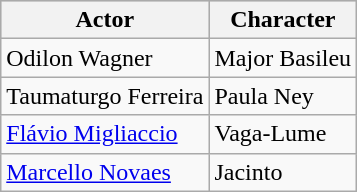<table class="wikitable sortable">
<tr style="background:#ccc;">
<th>Actor</th>
<th>Character</th>
</tr>
<tr>
<td>Odilon Wagner</td>
<td>Major Basileu</td>
</tr>
<tr>
<td>Taumaturgo Ferreira</td>
<td>Paula Ney</td>
</tr>
<tr>
<td><a href='#'>Flávio Migliaccio</a></td>
<td>Vaga-Lume</td>
</tr>
<tr>
<td><a href='#'>Marcello Novaes</a></td>
<td>Jacinto</td>
</tr>
</table>
